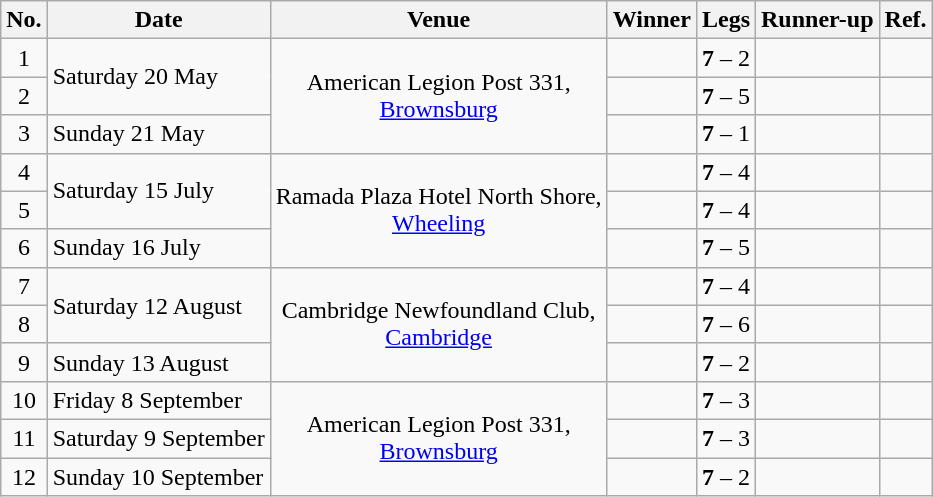<table class="wikitable">
<tr>
<th>No.</th>
<th>Date</th>
<th>Venue</th>
<th>Winner</th>
<th>Legs</th>
<th>Runner-up</th>
<th>Ref.</th>
</tr>
<tr>
<td align=center>1</td>
<td rowspan=2>Saturday 20 May</td>
<td align="center"  nowrap rowspan=3>American Legion Post 331,<br>  <a href='#'>Brownsburg</a></td>
<td align="right"></td>
<td align="center"><strong>7</strong> – 2</td>
<td></td>
<td align="center"></td>
</tr>
<tr>
<td align=center>2</td>
<td align="right"></td>
<td align="center"><strong>7</strong> – 5</td>
<td></td>
<td align="center"></td>
</tr>
<tr>
<td align=center>3</td>
<td>Sunday 21 May</td>
<td align="right"></td>
<td align="center"><strong>7</strong> – 1</td>
<td></td>
<td align="center"></td>
</tr>
<tr>
<td align=center>4</td>
<td rowspan=2>Saturday 15 July</td>
<td align="center" rowspan=3>Ramada Plaza Hotel North Shore,<br>  <a href='#'>Wheeling</a></td>
<td align="right"></td>
<td align="center"><strong>7</strong> – 4</td>
<td></td>
<td align="center"></td>
</tr>
<tr>
<td align=center>5</td>
<td align="right"></td>
<td align="center"><strong>7</strong> – 4</td>
<td></td>
<td align="center"></td>
</tr>
<tr>
<td align=center>6</td>
<td>Sunday 16 July</td>
<td align="right"></td>
<td align="center"><strong>7</strong> – 5</td>
<td></td>
<td align="center"></td>
</tr>
<tr>
<td align=center>7</td>
<td rowspan=2>Saturday 12 August</td>
<td align="center" rowspan=3>Cambridge Newfoundland Club,<br>  <a href='#'>Cambridge</a></td>
<td align="right"></td>
<td align="center"><strong>7</strong> – 4</td>
<td></td>
<td align="center"></td>
</tr>
<tr>
<td align=center>8</td>
<td align="right"></td>
<td align="center"><strong>7</strong> – 6</td>
<td></td>
<td align="center"></td>
</tr>
<tr>
<td align=center>9</td>
<td>Sunday 13 August</td>
<td align="right"></td>
<td align="center"><strong>7</strong> – 2</td>
<td></td>
<td align="center"></td>
</tr>
<tr>
<td align=center>10</td>
<td>Friday 8 September</td>
<td align="center" rowspan=3>American Legion Post 331,<br>  <a href='#'>Brownsburg</a></td>
<td align="right"></td>
<td align="center"><strong>7</strong> – 3</td>
<td></td>
<td align="center"></td>
</tr>
<tr>
<td align=center>11</td>
<td>Saturday 9 September</td>
<td align="right"></td>
<td align="center"><strong>7</strong> – 3</td>
<td></td>
<td align="center"></td>
</tr>
<tr>
<td align=center>12</td>
<td>Sunday 10 September</td>
<td align="right"></td>
<td align="center"><strong>7</strong> – 2</td>
<td></td>
<td align="center"></td>
</tr>
</table>
